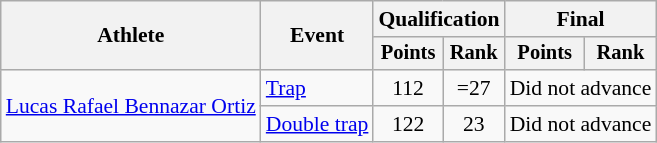<table class="wikitable" style="font-size:90%">
<tr>
<th rowspan="2">Athlete</th>
<th rowspan="2">Event</th>
<th colspan=2>Qualification</th>
<th colspan=2>Final</th>
</tr>
<tr style="font-size:95%">
<th>Points</th>
<th>Rank</th>
<th>Points</th>
<th>Rank</th>
</tr>
<tr align=center>
<td align=left rowspan=2><a href='#'>Lucas Rafael Bennazar Ortiz</a></td>
<td align=left><a href='#'>Trap</a></td>
<td>112</td>
<td>=27</td>
<td colspan=2>Did not advance</td>
</tr>
<tr align=center>
<td align=left><a href='#'>Double trap</a></td>
<td>122</td>
<td>23</td>
<td colspan=2>Did not advance</td>
</tr>
</table>
